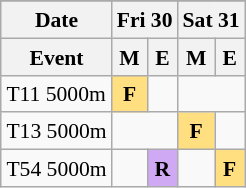<table class="wikitable" style="margin:0.5em auto; font-size:90%; line-height:1.25em;">
<tr align="center">
</tr>
<tr>
<th>Date</th>
<th colspan="2">Fri 30</th>
<th colspan="2">Sat 31</th>
</tr>
<tr>
<th>Event</th>
<th>M</th>
<th>E</th>
<th>M</th>
<th>E</th>
</tr>
<tr align="center">
<td align="left">T11 5000m</td>
<td bgcolor="#FFDF80"><strong>F</strong></td>
<td></td>
<td colspan="2"></td>
</tr>
<tr align="center">
<td align="left">T13 5000m</td>
<td colspan="2"></td>
<td bgcolor="#FFDF80"><strong>F</strong></td>
<td></td>
</tr>
<tr align="center">
<td align="left">T54 5000m</td>
<td></td>
<td bgcolor="#D0A9F5"><strong>R</strong></td>
<td></td>
<td bgcolor="#FFDF80"><strong>F</strong></td>
</tr>
</table>
